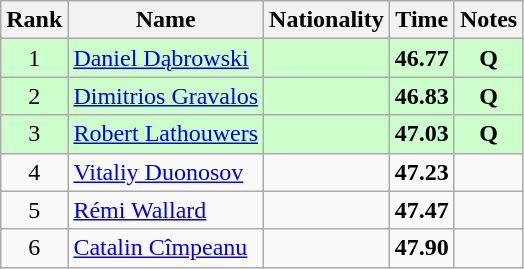<table class="wikitable sortable" style="text-align:center">
<tr>
<th>Rank</th>
<th>Name</th>
<th>Nationality</th>
<th>Time</th>
<th>Notes</th>
</tr>
<tr bgcolor=ccffcc>
<td>1</td>
<td align=left><a href='#'>Daniel Dąbrowski</a></td>
<td align=left></td>
<td><strong>46.77</strong></td>
<td><strong>Q</strong></td>
</tr>
<tr bgcolor=ccffcc>
<td>2</td>
<td align=left><a href='#'>Dimitrios Gravalos</a></td>
<td align=left></td>
<td><strong>46.83</strong></td>
<td><strong>Q</strong></td>
</tr>
<tr bgcolor=ccffcc>
<td>3</td>
<td align=left><a href='#'>Robert Lathouwers</a></td>
<td align=left></td>
<td><strong>47.03</strong></td>
<td><strong>Q</strong></td>
</tr>
<tr>
<td>4</td>
<td align=left><a href='#'>Vitaliy Duonosov</a></td>
<td align=left></td>
<td><strong>47.23</strong></td>
<td></td>
</tr>
<tr>
<td>5</td>
<td align=left><a href='#'>Rémi Wallard</a></td>
<td align=left></td>
<td><strong>47.47</strong></td>
<td></td>
</tr>
<tr>
<td>6</td>
<td align=left><a href='#'>Catalin Cîmpeanu</a></td>
<td align=left></td>
<td><strong>47.90</strong></td>
<td></td>
</tr>
</table>
